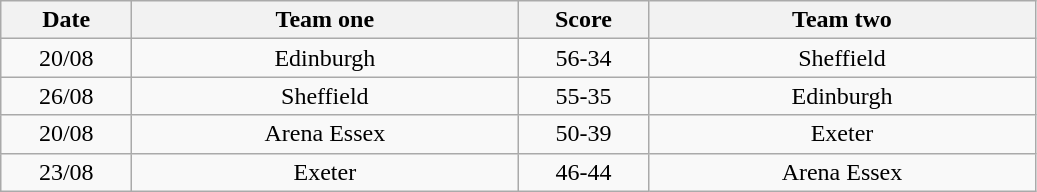<table class="wikitable" style="text-align: center">
<tr>
<th width=80>Date</th>
<th width=250>Team one</th>
<th width=80>Score</th>
<th width=250>Team two</th>
</tr>
<tr>
<td>20/08</td>
<td>Edinburgh</td>
<td>56-34</td>
<td>Sheffield</td>
</tr>
<tr>
<td>26/08</td>
<td>Sheffield</td>
<td>55-35</td>
<td>Edinburgh</td>
</tr>
<tr>
<td>20/08</td>
<td>Arena Essex</td>
<td>50-39</td>
<td>Exeter</td>
</tr>
<tr>
<td>23/08</td>
<td>Exeter</td>
<td>46-44</td>
<td>Arena Essex</td>
</tr>
</table>
